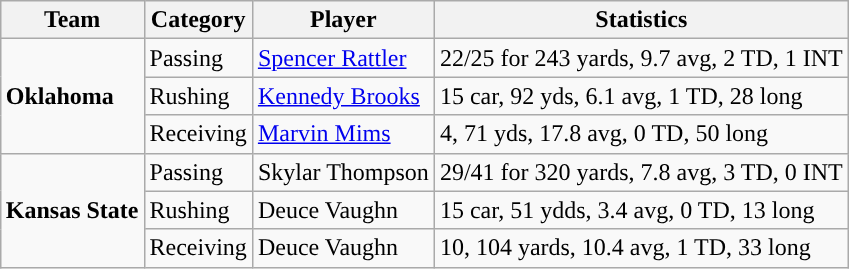<table class="wikitable" style="float: right;">
<tr>
<th>Team</th>
<th>Category</th>
<th>Player</th>
<th>Statistics</th>
</tr>
<tr>
<td rowspan=3><strong>Oklahoma</strong></td>
<td>Passing</td>
<td><a href='#'>Spencer Rattler</a></td>
<td>22/25 for 243 yards, 9.7 avg, 2 TD, 1 INT</td>
</tr>
<tr>
<td>Rushing</td>
<td><a href='#'>Kennedy Brooks</a></td>
<td>15 car, 92 yds, 6.1 avg, 1 TD, 28 long</td>
</tr>
<tr>
<td>Receiving</td>
<td><a href='#'>Marvin Mims</a></td>
<td>4, 71 yds, 17.8 avg, 0 TD, 50 long</td>
</tr>
<tr>
<td rowspan=3><strong>Kansas State</strong></td>
<td>Passing</td>
<td>Skylar Thompson</td>
<td>29/41 for 320 yards, 7.8 avg, 3 TD, 0 INT</td>
</tr>
<tr>
<td>Rushing</td>
<td>Deuce Vaughn</td>
<td>15 car, 51 ydds, 3.4 avg, 0 TD, 13 long</td>
</tr>
<tr>
<td>Receiving</td>
<td>Deuce Vaughn</td>
<td>10, 104 yards, 10.4 avg, 1 TD, 33 long</td>
</tr>
</table>
